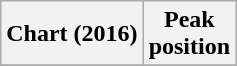<table class="wikitable plainrowheaders">
<tr>
<th scope="col">Chart (2016)</th>
<th scope="col">Peak<br>position</th>
</tr>
<tr>
</tr>
</table>
